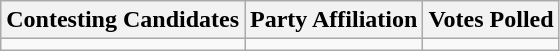<table class="wikitable sortable">
<tr>
<th>Contesting Candidates</th>
<th>Party Affiliation</th>
<th>Votes Polled</th>
</tr>
<tr>
<td></td>
<td></td>
<td></td>
</tr>
</table>
